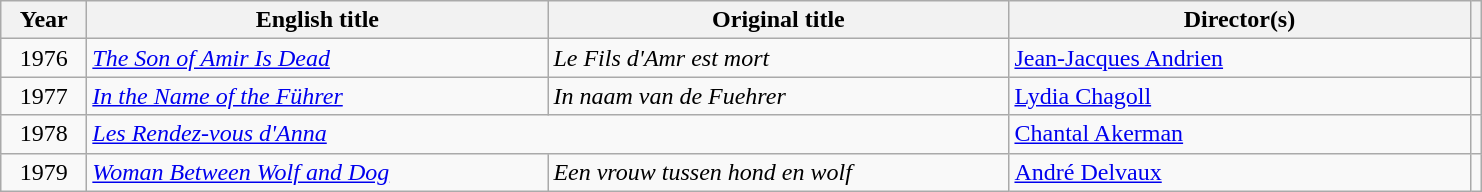<table class="wikitable plainrowheaders">
<tr>
<th scope="col" width="50">Year</th>
<th scope="col" width="300">English title</th>
<th scope="col" width="300">Original title</th>
<th scope="col" width="300">Director(s)</th>
<th scope="col"></th>
</tr>
<tr>
<td align="center">1976</td>
<td><em><a href='#'>The Son of Amir Is Dead</a></em></td>
<td><em>Le Fils d'Amr est mort</em></td>
<td><a href='#'>Jean-Jacques Andrien</a></td>
<td align="center"></td>
</tr>
<tr>
<td align="center">1977</td>
<td><em><a href='#'>In the Name of the Führer</a></em></td>
<td><em>In naam van de Fuehrer</em></td>
<td><a href='#'>Lydia Chagoll</a></td>
<td align="center"></td>
</tr>
<tr>
<td align="center">1978</td>
<td colspan="2"><em><a href='#'>Les Rendez-vous d'Anna</a></em></td>
<td><a href='#'>Chantal Akerman</a></td>
<td align="center"></td>
</tr>
<tr>
<td align="center">1979</td>
<td><em><a href='#'>Woman Between Wolf and Dog</a></em></td>
<td><em>Een vrouw tussen hond en wolf</em></td>
<td><a href='#'>André Delvaux</a></td>
<td align="center"></td>
</tr>
</table>
